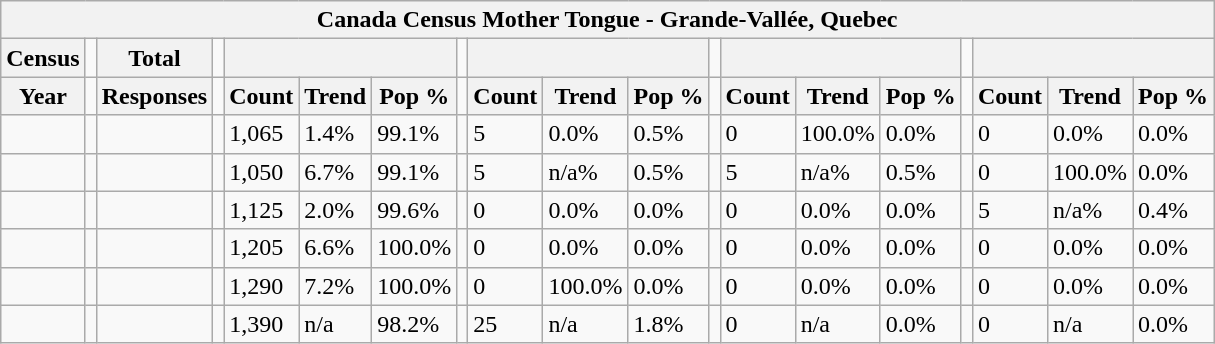<table class="wikitable">
<tr>
<th colspan="19">Canada Census Mother Tongue - Grande-Vallée, Quebec</th>
</tr>
<tr>
<th>Census</th>
<td></td>
<th>Total</th>
<td colspan="1"></td>
<th colspan="3"></th>
<td colspan="1"></td>
<th colspan="3"></th>
<td colspan="1"></td>
<th colspan="3"></th>
<td colspan="1"></td>
<th colspan="3"></th>
</tr>
<tr>
<th>Year</th>
<td></td>
<th>Responses</th>
<td></td>
<th>Count</th>
<th>Trend</th>
<th>Pop %</th>
<td></td>
<th>Count</th>
<th>Trend</th>
<th>Pop %</th>
<td></td>
<th>Count</th>
<th>Trend</th>
<th>Pop %</th>
<td></td>
<th>Count</th>
<th>Trend</th>
<th>Pop %</th>
</tr>
<tr>
<td></td>
<td></td>
<td></td>
<td></td>
<td>1,065</td>
<td> 1.4%</td>
<td>99.1%</td>
<td></td>
<td>5</td>
<td> 0.0%</td>
<td>0.5%</td>
<td></td>
<td>0</td>
<td> 100.0%</td>
<td>0.0%</td>
<td></td>
<td>0</td>
<td> 0.0%</td>
<td>0.0%</td>
</tr>
<tr>
<td></td>
<td></td>
<td></td>
<td></td>
<td>1,050</td>
<td> 6.7%</td>
<td>99.1%</td>
<td></td>
<td>5</td>
<td> n/a%</td>
<td>0.5%</td>
<td></td>
<td>5</td>
<td> n/a%</td>
<td>0.5%</td>
<td></td>
<td>0</td>
<td> 100.0%</td>
<td>0.0%</td>
</tr>
<tr>
<td></td>
<td></td>
<td></td>
<td></td>
<td>1,125</td>
<td> 2.0%</td>
<td>99.6%</td>
<td></td>
<td>0</td>
<td> 0.0%</td>
<td>0.0%</td>
<td></td>
<td>0</td>
<td> 0.0%</td>
<td>0.0%</td>
<td></td>
<td>5</td>
<td> n/a%</td>
<td>0.4%</td>
</tr>
<tr>
<td></td>
<td></td>
<td></td>
<td></td>
<td>1,205</td>
<td> 6.6%</td>
<td>100.0%</td>
<td></td>
<td>0</td>
<td> 0.0%</td>
<td>0.0%</td>
<td></td>
<td>0</td>
<td> 0.0%</td>
<td>0.0%</td>
<td></td>
<td>0</td>
<td> 0.0%</td>
<td>0.0%</td>
</tr>
<tr>
<td></td>
<td></td>
<td></td>
<td></td>
<td>1,290</td>
<td> 7.2%</td>
<td>100.0%</td>
<td></td>
<td>0</td>
<td> 100.0%</td>
<td>0.0%</td>
<td></td>
<td>0</td>
<td> 0.0%</td>
<td>0.0%</td>
<td></td>
<td>0</td>
<td> 0.0%</td>
<td>0.0%</td>
</tr>
<tr>
<td></td>
<td></td>
<td></td>
<td></td>
<td>1,390</td>
<td>n/a</td>
<td>98.2%</td>
<td></td>
<td>25</td>
<td>n/a</td>
<td>1.8%</td>
<td></td>
<td>0</td>
<td>n/a</td>
<td>0.0%</td>
<td></td>
<td>0</td>
<td>n/a</td>
<td>0.0%</td>
</tr>
</table>
